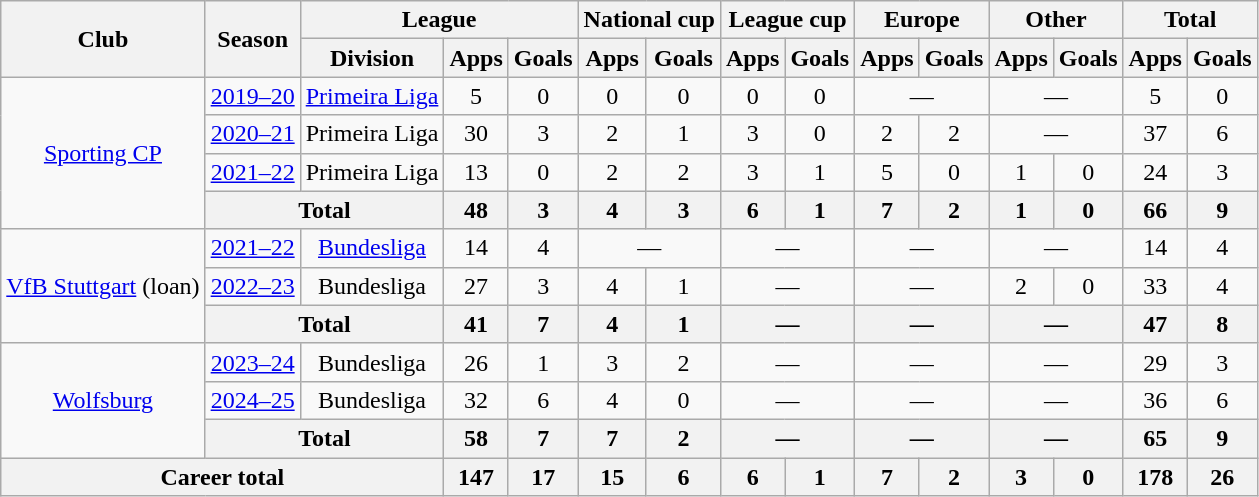<table class=wikitable style=text-align:center>
<tr>
<th rowspan=2>Club</th>
<th rowspan=2>Season</th>
<th colspan=3>League</th>
<th colspan=2>National cup</th>
<th colspan=2>League cup</th>
<th colspan=2>Europe</th>
<th colspan=2>Other</th>
<th colspan=2>Total</th>
</tr>
<tr>
<th>Division</th>
<th>Apps</th>
<th>Goals</th>
<th>Apps</th>
<th>Goals</th>
<th>Apps</th>
<th>Goals</th>
<th>Apps</th>
<th>Goals</th>
<th>Apps</th>
<th>Goals</th>
<th>Apps</th>
<th>Goals</th>
</tr>
<tr>
<td rowspan=4><a href='#'>Sporting CP</a></td>
<td><a href='#'>2019–20</a></td>
<td><a href='#'>Primeira Liga</a></td>
<td>5</td>
<td>0</td>
<td>0</td>
<td>0</td>
<td>0</td>
<td>0</td>
<td colspan=2>—</td>
<td colspan=2>—</td>
<td>5</td>
<td>0</td>
</tr>
<tr>
<td><a href='#'>2020–21</a></td>
<td>Primeira Liga</td>
<td>30</td>
<td>3</td>
<td>2</td>
<td>1</td>
<td>3</td>
<td>0</td>
<td>2</td>
<td>2</td>
<td colspan=2>—</td>
<td>37</td>
<td>6</td>
</tr>
<tr>
<td><a href='#'>2021–22</a></td>
<td>Primeira Liga</td>
<td>13</td>
<td>0</td>
<td>2</td>
<td>2</td>
<td>3</td>
<td>1</td>
<td>5</td>
<td>0</td>
<td>1</td>
<td>0</td>
<td>24</td>
<td>3</td>
</tr>
<tr>
<th colspan=2>Total</th>
<th>48</th>
<th>3</th>
<th>4</th>
<th>3</th>
<th>6</th>
<th>1</th>
<th>7</th>
<th>2</th>
<th>1</th>
<th>0</th>
<th>66</th>
<th>9</th>
</tr>
<tr>
<td rowspan="3"><a href='#'>VfB Stuttgart</a> (loan)</td>
<td><a href='#'>2021–22</a></td>
<td><a href='#'>Bundesliga</a></td>
<td>14</td>
<td>4</td>
<td colspan=2>—</td>
<td colspan=2>—</td>
<td colspan=2>—</td>
<td colspan=2>—</td>
<td>14</td>
<td>4</td>
</tr>
<tr>
<td><a href='#'>2022–23</a></td>
<td>Bundesliga</td>
<td>27</td>
<td>3</td>
<td>4</td>
<td>1</td>
<td colspan="2">—</td>
<td colspan="2">—</td>
<td>2</td>
<td>0</td>
<td>33</td>
<td>4</td>
</tr>
<tr>
<th colspan="2">Total</th>
<th>41</th>
<th>7</th>
<th>4</th>
<th>1</th>
<th colspan="2">—</th>
<th colspan="2">—</th>
<th colspan="2">—</th>
<th>47</th>
<th>8</th>
</tr>
<tr>
<td rowspan="3"><a href='#'>Wolfsburg</a></td>
<td><a href='#'>2023–24</a></td>
<td>Bundesliga</td>
<td>26</td>
<td>1</td>
<td>3</td>
<td>2</td>
<td colspan="2">—</td>
<td colspan="2">—</td>
<td colspan="2">—</td>
<td>29</td>
<td>3</td>
</tr>
<tr>
<td><a href='#'>2024–25</a></td>
<td>Bundesliga</td>
<td>32</td>
<td>6</td>
<td>4</td>
<td>0</td>
<td colspan="2">—</td>
<td colspan="2">—</td>
<td colspan="2">—</td>
<td>36</td>
<td>6</td>
</tr>
<tr>
<th colspan="2">Total</th>
<th>58</th>
<th>7</th>
<th>7</th>
<th>2</th>
<th colspan="2">—</th>
<th colspan="2">—</th>
<th colspan="2">—</th>
<th>65</th>
<th>9</th>
</tr>
<tr>
<th colspan="3">Career total</th>
<th>147</th>
<th>17</th>
<th>15</th>
<th>6</th>
<th>6</th>
<th>1</th>
<th>7</th>
<th>2</th>
<th>3</th>
<th>0</th>
<th>178</th>
<th>26</th>
</tr>
</table>
